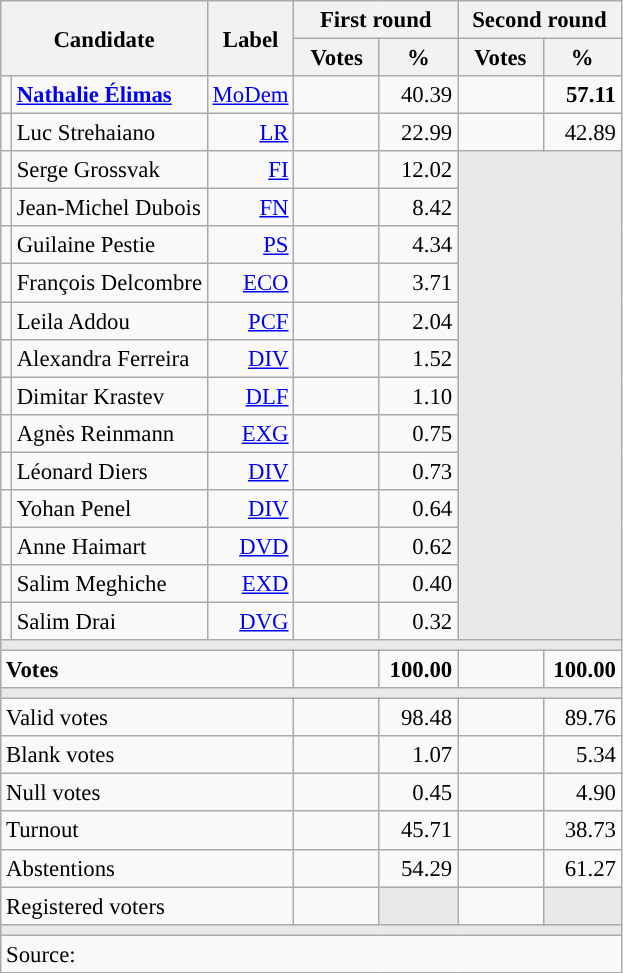<table class="wikitable" style="text-align:right;font-size:95%;">
<tr>
<th rowspan="2" colspan="2">Candidate</th>
<th rowspan="2">Label</th>
<th colspan="2">First round</th>
<th colspan="2">Second round</th>
</tr>
<tr>
<th style="width:50px;">Votes</th>
<th style="width:45px;">%</th>
<th style="width:50px;">Votes</th>
<th style="width:45px;">%</th>
</tr>
<tr>
<td style="color:inherit;background:"></td>
<td style="text-align:left;"><strong><a href='#'>Nathalie Élimas</a></strong></td>
<td><a href='#'>MoDem</a></td>
<td></td>
<td>40.39</td>
<td><strong></strong></td>
<td><strong>57.11</strong></td>
</tr>
<tr>
<td style="color:inherit;background:"></td>
<td style="text-align:left;">Luc Strehaiano</td>
<td><a href='#'>LR</a></td>
<td></td>
<td>22.99</td>
<td></td>
<td>42.89</td>
</tr>
<tr>
<td style="color:inherit;background:"></td>
<td style="text-align:left;">Serge Grossvak</td>
<td><a href='#'>FI</a></td>
<td></td>
<td>12.02</td>
<td colspan="2" rowspan="13" style="background:#E9E9E9;"></td>
</tr>
<tr>
<td style="color:inherit;background:"></td>
<td style="text-align:left;">Jean-Michel Dubois</td>
<td><a href='#'>FN</a></td>
<td></td>
<td>8.42</td>
</tr>
<tr>
<td style="color:inherit;background:"></td>
<td style="text-align:left;">Guilaine Pestie</td>
<td><a href='#'>PS</a></td>
<td></td>
<td>4.34</td>
</tr>
<tr>
<td style="color:inherit;background:"></td>
<td style="text-align:left;">François Delcombre</td>
<td><a href='#'>ECO</a></td>
<td></td>
<td>3.71</td>
</tr>
<tr>
<td style="color:inherit;background:"></td>
<td style="text-align:left;">Leila Addou</td>
<td><a href='#'>PCF</a></td>
<td></td>
<td>2.04</td>
</tr>
<tr>
<td style="color:inherit;background:"></td>
<td style="text-align:left;">Alexandra Ferreira</td>
<td><a href='#'>DIV</a></td>
<td></td>
<td>1.52</td>
</tr>
<tr>
<td style="color:inherit;background:"></td>
<td style="text-align:left;">Dimitar Krastev</td>
<td><a href='#'>DLF</a></td>
<td></td>
<td>1.10</td>
</tr>
<tr>
<td style="color:inherit;background:"></td>
<td style="text-align:left;">Agnès Reinmann</td>
<td><a href='#'>EXG</a></td>
<td></td>
<td>0.75</td>
</tr>
<tr>
<td style="color:inherit;background:"></td>
<td style="text-align:left;">Léonard Diers</td>
<td><a href='#'>DIV</a></td>
<td></td>
<td>0.73</td>
</tr>
<tr>
<td style="color:inherit;background:"></td>
<td style="text-align:left;">Yohan Penel</td>
<td><a href='#'>DIV</a></td>
<td></td>
<td>0.64</td>
</tr>
<tr>
<td style="color:inherit;background:"></td>
<td style="text-align:left;">Anne Haimart</td>
<td><a href='#'>DVD</a></td>
<td></td>
<td>0.62</td>
</tr>
<tr>
<td style="color:inherit;background:"></td>
<td style="text-align:left;">Salim Meghiche</td>
<td><a href='#'>EXD</a></td>
<td></td>
<td>0.40</td>
</tr>
<tr>
<td style="color:inherit;background:"></td>
<td style="text-align:left;">Salim Drai</td>
<td><a href='#'>DVG</a></td>
<td></td>
<td>0.32</td>
</tr>
<tr>
<td colspan="7" style="background:#E9E9E9;"></td>
</tr>
<tr style="font-weight:bold;">
<td colspan="3" style="text-align:left;">Votes</td>
<td></td>
<td>100.00</td>
<td></td>
<td>100.00</td>
</tr>
<tr>
<td colspan="7" style="background:#E9E9E9;"></td>
</tr>
<tr>
<td colspan="3" style="text-align:left;">Valid votes</td>
<td></td>
<td>98.48</td>
<td></td>
<td>89.76</td>
</tr>
<tr>
<td colspan="3" style="text-align:left;">Blank votes</td>
<td></td>
<td>1.07</td>
<td></td>
<td>5.34</td>
</tr>
<tr>
<td colspan="3" style="text-align:left;">Null votes</td>
<td></td>
<td>0.45</td>
<td></td>
<td>4.90</td>
</tr>
<tr>
<td colspan="3" style="text-align:left;">Turnout</td>
<td></td>
<td>45.71</td>
<td></td>
<td>38.73</td>
</tr>
<tr>
<td colspan="3" style="text-align:left;">Abstentions</td>
<td></td>
<td>54.29</td>
<td></td>
<td>61.27</td>
</tr>
<tr>
<td colspan="3" style="text-align:left;">Registered voters</td>
<td></td>
<td style="color:inherit;background:#E9E9E9;"></td>
<td></td>
<td style="color:inherit;background:#E9E9E9;"></td>
</tr>
<tr>
<td colspan="7" style="background:#E9E9E9;"></td>
</tr>
<tr>
<td colspan="7" style="text-align:left;">Source: </td>
</tr>
</table>
